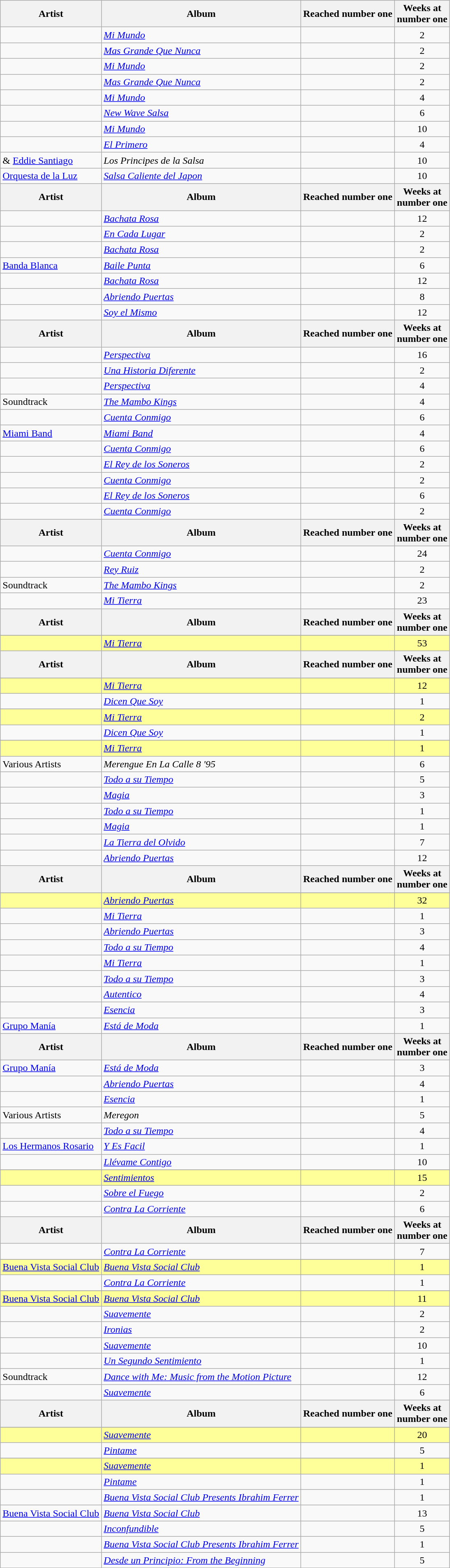<table class="sortable wikitable">
<tr>
<th>Artist</th>
<th>Album</th>
<th>Reached number one</th>
<th>Weeks at<br>number one</th>
</tr>
<tr>
<td></td>
<td><em><a href='#'>Mi Mundo</a></em></td>
<td></td>
<td align=center>2</td>
</tr>
<tr>
<td></td>
<td><em><a href='#'>Mas Grande Que Nunca</a></em></td>
<td></td>
<td align=center>2</td>
</tr>
<tr>
<td></td>
<td><em><a href='#'>Mi Mundo</a></em></td>
<td></td>
<td align=center>2</td>
</tr>
<tr>
<td></td>
<td><em><a href='#'>Mas Grande Que Nunca</a></em></td>
<td></td>
<td align=center>2</td>
</tr>
<tr>
<td></td>
<td><em><a href='#'>Mi Mundo</a></em></td>
<td></td>
<td align=center>4</td>
</tr>
<tr>
<td></td>
<td><em><a href='#'>New Wave Salsa</a></em></td>
<td></td>
<td align=center>6</td>
</tr>
<tr>
<td></td>
<td><em><a href='#'>Mi Mundo</a></em></td>
<td></td>
<td align=center>10</td>
</tr>
<tr>
<td></td>
<td><em><a href='#'>El Primero</a></em></td>
<td></td>
<td align=center>4</td>
</tr>
<tr>
<td> & <a href='#'>Eddie Santiago</a></td>
<td><em>Los Principes de la Salsa</em></td>
<td></td>
<td align=center>10</td>
</tr>
<tr>
<td><a href='#'>Orquesta de la Luz</a></td>
<td><em><a href='#'>Salsa Caliente del Japon</a></em></td>
<td></td>
<td align=center>10</td>
</tr>
<tr>
<th>Artist</th>
<th scope=col>Album</th>
<th>Reached number one</th>
<th>Weeks at<br>number one</th>
</tr>
<tr>
<td></td>
<td><em><a href='#'>Bachata Rosa</a></em></td>
<td></td>
<td align=center>12</td>
</tr>
<tr>
<td></td>
<td><em><a href='#'>En Cada Lugar</a></em></td>
<td></td>
<td align=center>2</td>
</tr>
<tr>
<td></td>
<td><em><a href='#'>Bachata Rosa</a></em></td>
<td></td>
<td align=center>2</td>
</tr>
<tr>
<td><a href='#'>Banda Blanca</a></td>
<td><em><a href='#'>Baile Punta</a></em></td>
<td></td>
<td align=center>6</td>
</tr>
<tr>
<td></td>
<td><em><a href='#'>Bachata Rosa</a></em></td>
<td></td>
<td align=center>12</td>
</tr>
<tr>
<td></td>
<td><em><a href='#'>Abriendo Puertas</a></em></td>
<td></td>
<td align=center>8</td>
</tr>
<tr>
<td></td>
<td><em><a href='#'>Soy el Mismo</a></em></td>
<td></td>
<td align=center>12</td>
</tr>
<tr>
<th>Artist</th>
<th scope=col>Album</th>
<th>Reached number one</th>
<th>Weeks at<br>number one</th>
</tr>
<tr>
<td></td>
<td><em><a href='#'>Perspectiva</a></em></td>
<td></td>
<td align=center>16</td>
</tr>
<tr>
<td></td>
<td><em><a href='#'>Una Historia Diferente</a></em></td>
<td></td>
<td align=center>2</td>
</tr>
<tr>
<td></td>
<td><em><a href='#'>Perspectiva</a></em></td>
<td></td>
<td align=center>4</td>
</tr>
<tr>
<td>Soundtrack</td>
<td><em><a href='#'>The Mambo Kings</a></em></td>
<td></td>
<td align=center>4</td>
</tr>
<tr>
<td></td>
<td><em><a href='#'>Cuenta Conmigo</a></em></td>
<td></td>
<td align=center>6</td>
</tr>
<tr>
<td><a href='#'>Miami Band</a></td>
<td><em><a href='#'>Miami Band</a></em></td>
<td></td>
<td align=center>4</td>
</tr>
<tr>
<td></td>
<td><em><a href='#'>Cuenta Conmigo</a></em></td>
<td></td>
<td align=center>6</td>
</tr>
<tr>
<td></td>
<td><em><a href='#'>El Rey de los Soneros</a></em></td>
<td></td>
<td align=center>2</td>
</tr>
<tr>
<td></td>
<td><em><a href='#'>Cuenta Conmigo</a></em></td>
<td></td>
<td align=center>2</td>
</tr>
<tr>
<td></td>
<td><em><a href='#'>El Rey de los Soneros</a></em></td>
<td></td>
<td align=center>6</td>
</tr>
<tr>
<td></td>
<td><em><a href='#'>Cuenta Conmigo</a></em></td>
<td></td>
<td align=center>2</td>
</tr>
<tr>
<th>Artist</th>
<th scope=col>Album</th>
<th>Reached number one</th>
<th>Weeks at<br>number one</th>
</tr>
<tr>
<td></td>
<td><em><a href='#'>Cuenta Conmigo</a></em></td>
<td></td>
<td align=center>24</td>
</tr>
<tr>
<td></td>
<td><em><a href='#'>Rey Ruiz</a></em></td>
<td></td>
<td align=center>2</td>
</tr>
<tr>
<td>Soundtrack</td>
<td><em><a href='#'>The Mambo Kings</a></em></td>
<td></td>
<td align=center>2</td>
</tr>
<tr>
<td></td>
<td><em><a href='#'>Mi Tierra</a></em></td>
<td></td>
<td align=center>23</td>
</tr>
<tr>
<th>Artist</th>
<th scope=col>Album</th>
<th>Reached number one</th>
<th>Weeks at<br>number one</th>
</tr>
<tr>
</tr>
<tr bgcolor=#FFFF99>
<td></td>
<td><em><a href='#'>Mi Tierra</a></em></td>
<td></td>
<td align=center>53</td>
</tr>
<tr>
<th>Artist</th>
<th scope=col>Album</th>
<th>Reached number one</th>
<th>Weeks at<br>number one</th>
</tr>
<tr>
</tr>
<tr bgcolor=#FFFF99>
<td></td>
<td><em><a href='#'>Mi Tierra</a></em></td>
<td></td>
<td align=center>12</td>
</tr>
<tr>
<td></td>
<td><em><a href='#'>Dicen Que Soy</a></em></td>
<td></td>
<td align=center>1</td>
</tr>
<tr>
</tr>
<tr bgcolor=#FFFF99>
<td></td>
<td><em><a href='#'>Mi Tierra</a></em></td>
<td></td>
<td align=center>2</td>
</tr>
<tr>
<td></td>
<td><em><a href='#'>Dicen Que Soy</a></em></td>
<td></td>
<td align=center>1</td>
</tr>
<tr>
</tr>
<tr bgcolor=#FFFF99>
<td></td>
<td><em><a href='#'>Mi Tierra</a></em></td>
<td></td>
<td align=center>1</td>
</tr>
<tr>
<td>Various Artists</td>
<td><em>Merengue En La Calle 8 '95</em></td>
<td></td>
<td align=center>6</td>
</tr>
<tr>
<td></td>
<td><em><a href='#'>Todo a su Tiempo</a></em></td>
<td></td>
<td align=center>5</td>
</tr>
<tr>
<td></td>
<td><em><a href='#'>Magia</a></em></td>
<td></td>
<td align=center>3</td>
</tr>
<tr>
<td></td>
<td><em><a href='#'>Todo a su Tiempo</a></em></td>
<td></td>
<td align=center>1</td>
</tr>
<tr>
<td></td>
<td><em><a href='#'>Magia</a></em></td>
<td></td>
<td align=center>1</td>
</tr>
<tr>
<td></td>
<td><em><a href='#'>La Tierra del Olvido</a></em></td>
<td></td>
<td align=center>7</td>
</tr>
<tr>
<td></td>
<td><em><a href='#'>Abriendo Puertas</a></em></td>
<td></td>
<td align=center>12</td>
</tr>
<tr>
<th>Artist</th>
<th scope=col>Album</th>
<th>Reached number one</th>
<th>Weeks at<br>number one</th>
</tr>
<tr>
</tr>
<tr bgcolor=#FFFF99>
<td></td>
<td><em><a href='#'>Abriendo Puertas</a></em></td>
<td></td>
<td align=center>32</td>
</tr>
<tr>
<td></td>
<td><em><a href='#'>Mi Tierra</a></em></td>
<td></td>
<td align=center>1</td>
</tr>
<tr>
<td></td>
<td><em><a href='#'>Abriendo Puertas</a></em></td>
<td></td>
<td align=center>3</td>
</tr>
<tr>
<td></td>
<td><em><a href='#'>Todo a su Tiempo</a></em></td>
<td></td>
<td align=center>4</td>
</tr>
<tr>
<td></td>
<td><em><a href='#'>Mi Tierra</a></em></td>
<td></td>
<td align=center>1</td>
</tr>
<tr>
<td></td>
<td><em><a href='#'>Todo a su Tiempo</a></em></td>
<td></td>
<td align=center>3</td>
</tr>
<tr>
<td></td>
<td><em><a href='#'>Autentico</a></em></td>
<td></td>
<td align=center>4</td>
</tr>
<tr>
<td></td>
<td><em><a href='#'>Esencia</a></em></td>
<td></td>
<td align=center>3</td>
</tr>
<tr>
<td><a href='#'>Grupo Manía</a></td>
<td><em><a href='#'>Está de Moda</a></em></td>
<td></td>
<td align=center>1</td>
</tr>
<tr>
<th>Artist</th>
<th scope=col>Album</th>
<th>Reached number one</th>
<th>Weeks at<br>number one</th>
</tr>
<tr>
<td><a href='#'>Grupo Manía</a></td>
<td><em><a href='#'>Está de Moda</a></em></td>
<td></td>
<td align=center>3</td>
</tr>
<tr>
<td></td>
<td><em><a href='#'>Abriendo Puertas</a></em></td>
<td></td>
<td align=center>4</td>
</tr>
<tr>
<td></td>
<td><em><a href='#'>Esencia</a></em></td>
<td></td>
<td align=center>1</td>
</tr>
<tr>
<td>Various Artists</td>
<td><em>Meregon</em></td>
<td></td>
<td align=center>5</td>
</tr>
<tr>
<td></td>
<td><em><a href='#'>Todo a su Tiempo</a></em></td>
<td></td>
<td align=center>4</td>
</tr>
<tr>
<td><a href='#'>Los Hermanos Rosario</a></td>
<td><em><a href='#'>Y Es Facil</a></em></td>
<td></td>
<td align=center>1</td>
</tr>
<tr>
<td></td>
<td><em><a href='#'>Llévame Contigo</a></em></td>
<td></td>
<td align=center>10</td>
</tr>
<tr>
</tr>
<tr bgcolor=#FFFF99>
<td></td>
<td><em><a href='#'>Sentimientos</a></em></td>
<td></td>
<td align=center>15</td>
</tr>
<tr>
<td></td>
<td><em><a href='#'>Sobre el Fuego</a></em></td>
<td></td>
<td align=center>2</td>
</tr>
<tr>
<td></td>
<td><em><a href='#'>Contra La Corriente</a></em></td>
<td></td>
<td align=center>6</td>
</tr>
<tr>
<th>Artist</th>
<th scope=col>Album</th>
<th>Reached number one</th>
<th>Weeks at<br>number one</th>
</tr>
<tr>
<td></td>
<td><em><a href='#'>Contra La Corriente</a></em></td>
<td></td>
<td align=center>7</td>
</tr>
<tr>
</tr>
<tr bgcolor=#FFFF99>
<td><a href='#'>Buena Vista Social Club</a></td>
<td><em><a href='#'>Buena Vista Social Club</a></em></td>
<td></td>
<td align=center>1</td>
</tr>
<tr>
<td></td>
<td><em><a href='#'>Contra La Corriente</a></em></td>
<td></td>
<td align=center>1</td>
</tr>
<tr>
</tr>
<tr bgcolor=#FFFF99>
<td><a href='#'>Buena Vista Social Club</a></td>
<td><em><a href='#'>Buena Vista Social Club</a></em></td>
<td></td>
<td align=center>11</td>
</tr>
<tr>
<td></td>
<td><em><a href='#'>Suavemente</a></em></td>
<td></td>
<td align=center>2</td>
</tr>
<tr>
<td></td>
<td><em><a href='#'>Ironias</a></em></td>
<td></td>
<td align=center>2</td>
</tr>
<tr>
<td></td>
<td><em><a href='#'>Suavemente</a></em></td>
<td></td>
<td align=center>10</td>
</tr>
<tr>
<td></td>
<td><em><a href='#'>Un Segundo Sentimiento</a></em></td>
<td></td>
<td align=center>1</td>
</tr>
<tr>
<td>Soundtrack</td>
<td><em><a href='#'>Dance with Me: Music from the Motion Picture</a></em></td>
<td></td>
<td align=center>12</td>
</tr>
<tr>
<td></td>
<td><em><a href='#'>Suavemente</a></em></td>
<td></td>
<td align=center>6</td>
</tr>
<tr>
<th>Artist</th>
<th scope=col>Album</th>
<th>Reached number one</th>
<th>Weeks at<br>number one</th>
</tr>
<tr>
</tr>
<tr bgcolor=#FFFF99>
<td></td>
<td><em><a href='#'>Suavemente</a></em></td>
<td></td>
<td align=center>20</td>
</tr>
<tr>
<td></td>
<td><em><a href='#'>Pintame</a></em></td>
<td></td>
<td align=center>5</td>
</tr>
<tr>
</tr>
<tr bgcolor=#FFFF99>
<td></td>
<td><em><a href='#'>Suavemente</a></em></td>
<td></td>
<td align=center>1</td>
</tr>
<tr>
<td></td>
<td><em><a href='#'>Pintame</a></em></td>
<td></td>
<td align=center>1</td>
</tr>
<tr>
<td></td>
<td><em><a href='#'>Buena Vista Social Club Presents Ibrahim Ferrer</a></em></td>
<td></td>
<td align=center>1</td>
</tr>
<tr>
<td><a href='#'>Buena Vista Social Club</a></td>
<td><em><a href='#'>Buena Vista Social Club</a></em></td>
<td></td>
<td align=center>13</td>
</tr>
<tr>
<td></td>
<td><em><a href='#'>Inconfundible</a></em></td>
<td></td>
<td align=center>5</td>
</tr>
<tr>
<td></td>
<td><em><a href='#'>Buena Vista Social Club Presents Ibrahim Ferrer</a></em></td>
<td></td>
<td align=center>1</td>
</tr>
<tr>
<td></td>
<td><em><a href='#'>Desde un Principio: From the Beginning</a></em></td>
<td></td>
<td align=center>5</td>
</tr>
<tr>
</tr>
</table>
